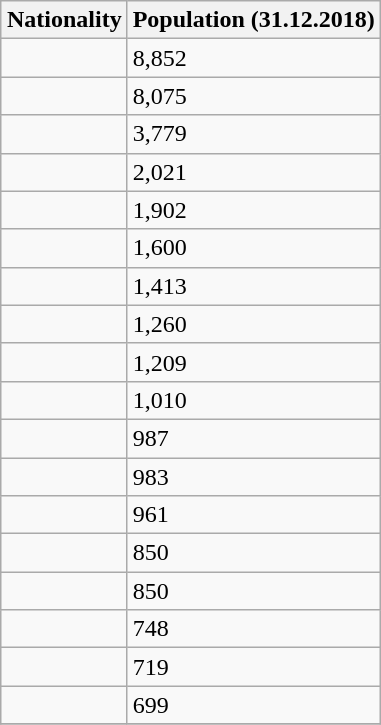<table class="wikitable" style="float:right;">
<tr>
<th>Nationality</th>
<th>Population (31.12.2018)</th>
</tr>
<tr>
<td></td>
<td>8,852</td>
</tr>
<tr>
<td></td>
<td>8,075</td>
</tr>
<tr>
<td></td>
<td>3,779</td>
</tr>
<tr>
<td></td>
<td>2,021</td>
</tr>
<tr>
<td></td>
<td>1,902</td>
</tr>
<tr>
<td></td>
<td>1,600</td>
</tr>
<tr>
<td></td>
<td>1,413</td>
</tr>
<tr>
<td></td>
<td>1,260</td>
</tr>
<tr>
<td></td>
<td>1,209</td>
</tr>
<tr>
<td></td>
<td>1,010</td>
</tr>
<tr>
<td></td>
<td>987</td>
</tr>
<tr>
<td></td>
<td>983</td>
</tr>
<tr>
<td></td>
<td>961</td>
</tr>
<tr>
<td></td>
<td>850</td>
</tr>
<tr>
<td></td>
<td>850</td>
</tr>
<tr>
<td></td>
<td>748</td>
</tr>
<tr>
<td></td>
<td>719</td>
</tr>
<tr>
<td></td>
<td>699</td>
</tr>
<tr>
</tr>
</table>
